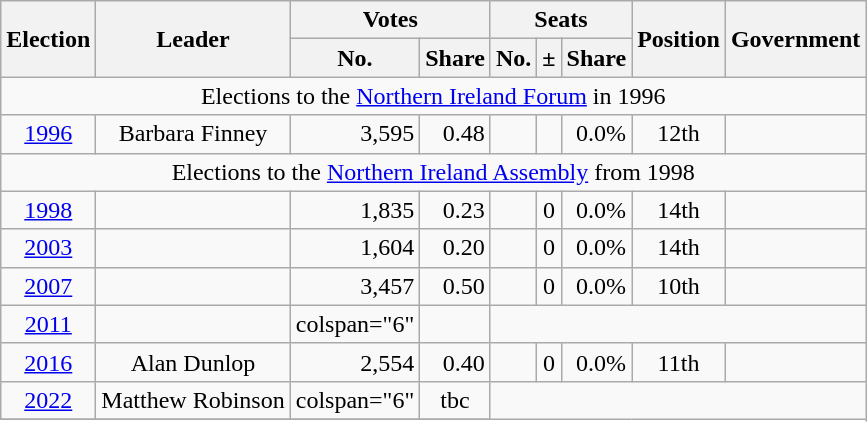<table class="wikitable" style="text-align:center">
<tr>
<th rowspan=2>Election</th>
<th rowspan=2>Leader</th>
<th colspan=2>Votes</th>
<th colspan=3>Seats</th>
<th rowspan=2>Position</th>
<th rowspan=2>Government</th>
</tr>
<tr>
<th>No.</th>
<th>Share</th>
<th>No.</th>
<th>±</th>
<th>Share</th>
</tr>
<tr>
<td colspan="9">Elections to the <a href='#'>Northern Ireland Forum</a> in 1996</td>
</tr>
<tr>
<td align=center><a href='#'>1996</a></td>
<td>Barbara Finney</td>
<td align=right>3,595</td>
<td align=right>0.48</td>
<td></td>
<td></td>
<td align=right>0.0%</td>
<td>12th</td>
<td></td>
</tr>
<tr>
<td colspan="9">Elections to the <a href='#'>Northern Ireland Assembly</a> from 1998</td>
</tr>
<tr>
<td align=center><a href='#'>1998</a></td>
<td></td>
<td align=right>1,835</td>
<td align=right>0.23</td>
<td></td>
<td> 0</td>
<td align=right>0.0%</td>
<td> 14th</td>
<td></td>
</tr>
<tr>
<td align=center><a href='#'>2003</a></td>
<td></td>
<td align=right>1,604</td>
<td align=right>0.20</td>
<td></td>
<td> 0</td>
<td align=right>0.0%</td>
<td> 14th</td>
<td></td>
</tr>
<tr>
<td align=center><a href='#'>2007</a></td>
<td></td>
<td align=right>3,457</td>
<td align=right>0.50</td>
<td></td>
<td> 0</td>
<td align=right>0.0%</td>
<td> 10th</td>
<td></td>
</tr>
<tr>
<td align=center><a href='#'>2011</a></td>
<td></td>
<td>colspan="6" </td>
<td></td>
</tr>
<tr>
<td align=center><a href='#'>2016</a></td>
<td>Alan Dunlop</td>
<td align=right>2,554</td>
<td align=right>0.40</td>
<td></td>
<td> 0</td>
<td align=right>0.0%</td>
<td> 11th</td>
<td></td>
</tr>
<tr>
<td align=center><a href='#'>2022</a></td>
<td>Matthew Robinson</td>
<td>colspan="6" </td>
<td>tbc</td>
</tr>
<tr>
</tr>
</table>
